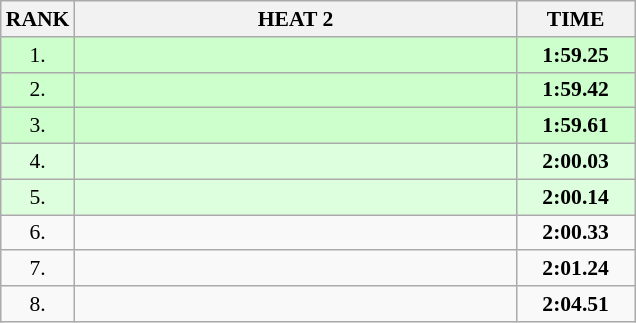<table class="wikitable" style="border-collapse: collapse; font-size: 90%;">
<tr>
<th>RANK</th>
<th style="width: 20em">HEAT 2</th>
<th style="width: 5em">TIME</th>
</tr>
<tr style="background:#ccffcc;">
<td align="center">1.</td>
<td></td>
<td align="center"><strong>1:59.25</strong></td>
</tr>
<tr style="background:#ccffcc;">
<td align="center">2.</td>
<td></td>
<td align="center"><strong>1:59.42</strong></td>
</tr>
<tr style="background:#ccffcc;">
<td align="center">3.</td>
<td></td>
<td align="center"><strong>1:59.61</strong></td>
</tr>
<tr style="background:#ddffdd;">
<td align="center">4.</td>
<td></td>
<td align="center"><strong>2:00.03</strong></td>
</tr>
<tr style="background:#ddffdd;">
<td align="center">5.</td>
<td></td>
<td align="center"><strong>2:00.14</strong></td>
</tr>
<tr>
<td align="center">6.</td>
<td></td>
<td align="center"><strong>2:00.33</strong></td>
</tr>
<tr>
<td align="center">7.</td>
<td></td>
<td align="center"><strong>2:01.24</strong></td>
</tr>
<tr>
<td align="center">8.</td>
<td></td>
<td align="center"><strong>2:04.51</strong></td>
</tr>
</table>
